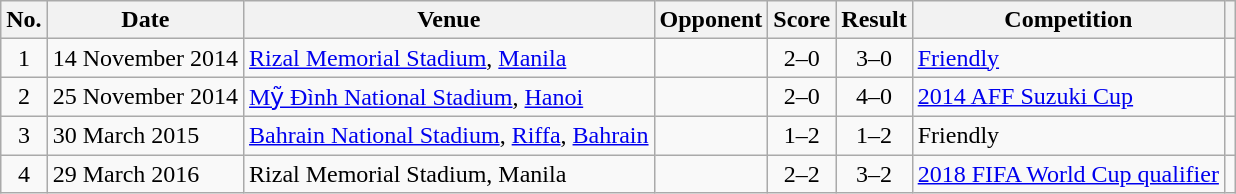<table class="wikitable sortable">
<tr>
<th scope="col">No.</th>
<th scope="col">Date</th>
<th scope="col">Venue</th>
<th scope="col">Opponent</th>
<th scope="col">Score</th>
<th scope="col">Result</th>
<th scope="col">Competition</th>
<th scope="col" class="unsortable"></th>
</tr>
<tr>
<td align="center">1</td>
<td>14 November 2014</td>
<td><a href='#'>Rizal Memorial Stadium</a>, <a href='#'>Manila</a></td>
<td></td>
<td align="center">2–0</td>
<td align="center">3–0</td>
<td><a href='#'>Friendly</a></td>
<td></td>
</tr>
<tr>
<td align="center">2</td>
<td>25 November 2014</td>
<td><a href='#'>Mỹ Đình National Stadium</a>, <a href='#'>Hanoi</a></td>
<td></td>
<td align="center">2–0</td>
<td align="center">4–0</td>
<td><a href='#'>2014 AFF Suzuki Cup</a></td>
<td></td>
</tr>
<tr>
<td align="center">3</td>
<td>30 March 2015</td>
<td><a href='#'>Bahrain National Stadium</a>, <a href='#'>Riffa</a>, <a href='#'>Bahrain</a></td>
<td></td>
<td align="center">1–2</td>
<td align="center">1–2</td>
<td>Friendly</td>
<td><br></td>
</tr>
<tr>
<td align="center">4</td>
<td>29 March 2016</td>
<td>Rizal Memorial Stadium, Manila</td>
<td></td>
<td align="center">2–2</td>
<td align="center">3–2</td>
<td><a href='#'>2018 FIFA World Cup qualifier</a></td>
<td></td>
</tr>
</table>
